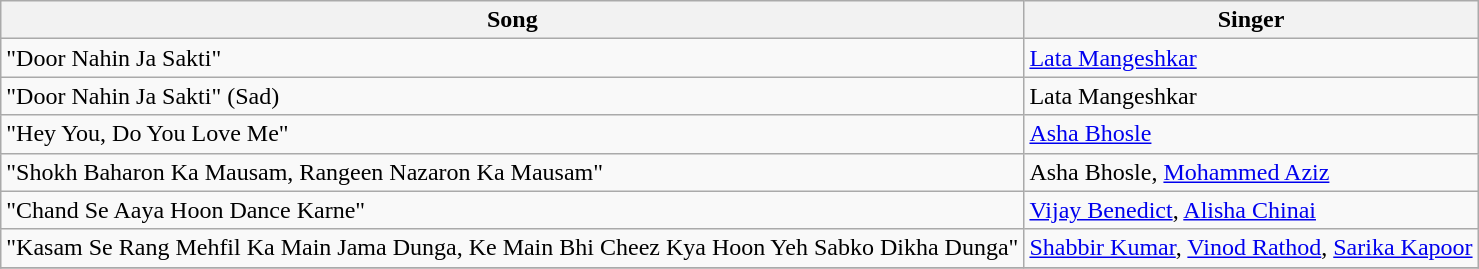<table class="wikitable">
<tr>
<th>Song</th>
<th>Singer</th>
</tr>
<tr>
<td>"Door Nahin Ja Sakti"</td>
<td><a href='#'>Lata Mangeshkar</a></td>
</tr>
<tr>
<td>"Door Nahin Ja Sakti" (Sad)</td>
<td>Lata Mangeshkar</td>
</tr>
<tr>
<td>"Hey You, Do You Love Me"</td>
<td><a href='#'>Asha Bhosle</a></td>
</tr>
<tr>
<td>"Shokh Baharon Ka Mausam, Rangeen Nazaron Ka Mausam"</td>
<td>Asha Bhosle, <a href='#'>Mohammed Aziz</a></td>
</tr>
<tr>
<td>"Chand Se Aaya Hoon Dance Karne"</td>
<td><a href='#'>Vijay Benedict</a>, <a href='#'>Alisha Chinai</a></td>
</tr>
<tr>
<td>"Kasam Se Rang Mehfil Ka Main Jama Dunga, Ke Main Bhi Cheez Kya Hoon Yeh Sabko Dikha Dunga"</td>
<td><a href='#'>Shabbir Kumar</a>, <a href='#'>Vinod Rathod</a>, <a href='#'>Sarika Kapoor</a></td>
</tr>
<tr>
</tr>
</table>
